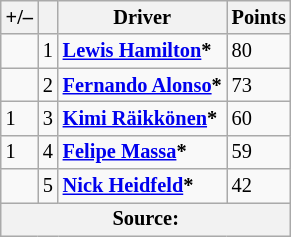<table class="wikitable" style="font-size: 85%;">
<tr>
<th>+/–</th>
<th></th>
<th>Driver</th>
<th>Points</th>
</tr>
<tr>
<td></td>
<td align="center">1</td>
<td> <strong><a href='#'>Lewis Hamilton</a>*</strong></td>
<td>80</td>
</tr>
<tr>
<td></td>
<td align="center">2</td>
<td> <strong><a href='#'>Fernando Alonso</a>*</strong></td>
<td>73</td>
</tr>
<tr>
<td> 1</td>
<td align="center">3</td>
<td> <strong><a href='#'>Kimi Räikkönen</a>*</strong></td>
<td>60</td>
</tr>
<tr>
<td> 1</td>
<td align="center">4</td>
<td> <strong><a href='#'>Felipe Massa</a>*</strong></td>
<td>59</td>
</tr>
<tr>
<td></td>
<td align="center">5</td>
<td> <strong><a href='#'>Nick Heidfeld</a>*</strong></td>
<td>42</td>
</tr>
<tr>
<th colspan=4>Source:</th>
</tr>
</table>
